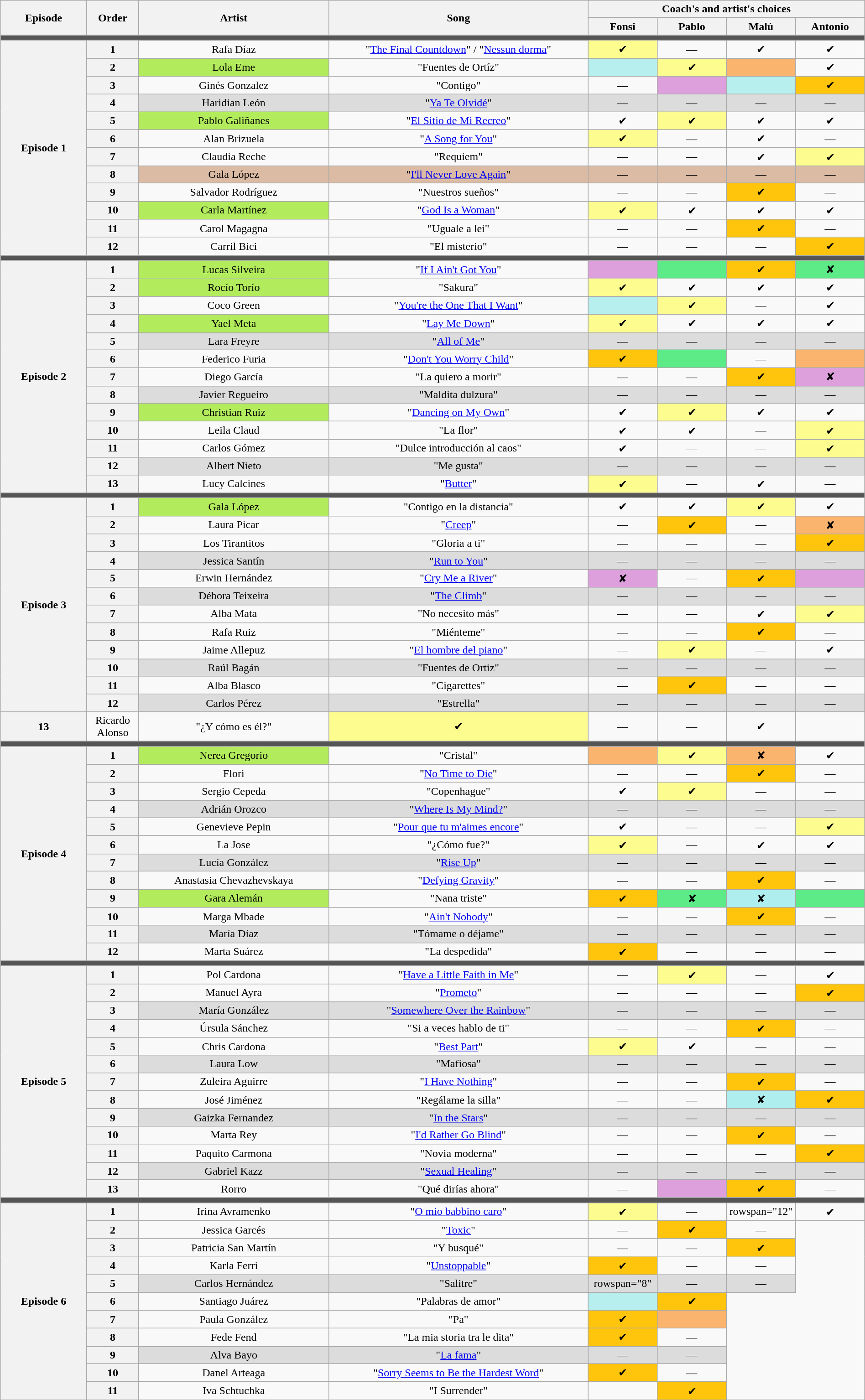<table class="wikitable" style="text-align:center; width:100%">
<tr>
<th rowspan="2" scope="col" style="width:10%">Episode</th>
<th rowspan="2" scope="col" style="width:06%">Order</th>
<th rowspan="2" scope="col" style="width:22%">Artist</th>
<th rowspan="2" scope="col" style="width:30%">Song</th>
<th colspan="4" scope="col" style="width:32%"><strong>Coach's and artist's choices</strong></th>
</tr>
<tr>
<th style="width:08%">Fonsi</th>
<th style="width:08%">Pablo</th>
<th style="width:08%">Malú</th>
<th style="width:08%">Antonio</th>
</tr>
<tr>
<td colspan="8" style="background:#555"></td>
</tr>
<tr>
<th rowspan="12" scope="row">Episode 1 </th>
<th>1</th>
<td>Rafa Díaz</td>
<td>"<a href='#'>The Final Countdown</a>" / "<a href='#'>Nessun dorma</a>"</td>
<td style="background:#FDFC8F;">✔</td>
<td>—</td>
<td>✔</td>
<td>✔</td>
</tr>
<tr>
<th>2</th>
<td style="background-color:#B2EC5D">Lola Eme</td>
<td>"Fuentes de Ortíz"</td>
<td style="background:#b7efef"></td>
<td style="background:#FDFC8F;">✔</td>
<td style="background:#fbb46e"></td>
<td>✔</td>
</tr>
<tr>
<th>3</th>
<td>Ginés Gonzalez</td>
<td>"Contigo"</td>
<td>—</td>
<td style="background:#dda0dd"></td>
<td style="background:#b7efef"></td>
<td style="background:#ffc40c">✔</td>
</tr>
<tr style="background:#DCDCDC">
<th>4</th>
<td>Haridian León</td>
<td>"<a href='#'>Ya Te Olvidé</a>"</td>
<td>—</td>
<td>—</td>
<td>—</td>
<td>—</td>
</tr>
<tr>
<th>5</th>
<td style="background-color:#B2EC5D">Pablo Galiñanes</td>
<td>"<a href='#'>El Sitio de Mi Recreo</a>"</td>
<td>✔</td>
<td style="background:#FDFC8F;">✔</td>
<td>✔</td>
<td>✔</td>
</tr>
<tr>
<th>6</th>
<td>Alan Brizuela</td>
<td>"<a href='#'>A Song for You</a>"</td>
<td style="background:#FDFC8F;">✔</td>
<td>—</td>
<td>✔</td>
<td>—</td>
</tr>
<tr>
<th>7</th>
<td>Claudia Reche</td>
<td>"Requiem"</td>
<td>—</td>
<td>—</td>
<td>✔</td>
<td style="background:#FDFC8F;">✔</td>
</tr>
<tr style="background:#dbbba4">
<th>8</th>
<td>Gala López</td>
<td>"<a href='#'>I'll Never Love Again</a>"</td>
<td>—</td>
<td>—</td>
<td>—</td>
<td>—</td>
</tr>
<tr>
<th>9</th>
<td>Salvador Rodríguez</td>
<td>"Nuestros sueños"</td>
<td>—</td>
<td>—</td>
<td style="background:#ffc40c">✔</td>
<td>—</td>
</tr>
<tr>
<th>10</th>
<td style="background-color:#B2EC5D">Carla Martínez</td>
<td>"<a href='#'>God Is a Woman</a>"</td>
<td style="background:#FDFC8F;">✔</td>
<td>✔</td>
<td>✔</td>
<td>✔</td>
</tr>
<tr>
<th>11</th>
<td>Carol Magagna</td>
<td>"Uguale a lei"</td>
<td>—</td>
<td>—</td>
<td style="background:#ffc40c">✔</td>
<td>—</td>
</tr>
<tr>
<th>12</th>
<td>Carril Bici</td>
<td>"El misterio"</td>
<td>—</td>
<td>—</td>
<td>—</td>
<td style="background:#ffc40c">✔</td>
</tr>
<tr>
<td colspan="8" style="background:#555"></td>
</tr>
<tr>
<th rowspan="13" scope="row">Episode 2 </th>
<th>1</th>
<td style="background-color:#B2EC5D">Lucas Silveira</td>
<td>"<a href='#'>If I Ain't Got You</a>"</td>
<td style="background:#dda0dd"></td>
<td style="background:#5deb87"></td>
<td style="background:#ffc40c">✔</td>
<td style="background:#5deb87">✘</td>
</tr>
<tr>
<th>2</th>
<td style="background-color:#B2EC5D">Rocío Torío</td>
<td>"Sakura"</td>
<td style="background:#FDFC8F;">✔</td>
<td>✔</td>
<td>✔</td>
<td>✔</td>
</tr>
<tr>
<th>3</th>
<td>Coco Green</td>
<td>"<a href='#'>You're the One That I Want</a>"</td>
<td style="background:#b7efef"></td>
<td style="background:#FDFC8F;">✔</td>
<td>—</td>
<td>✔</td>
</tr>
<tr>
<th>4</th>
<td style="background-color:#B2EC5D">Yael Meta</td>
<td>"<a href='#'>Lay Me Down</a>"</td>
<td style="background:#FDFC8F;">✔</td>
<td>✔</td>
<td>✔</td>
<td>✔</td>
</tr>
<tr style="background:#DCDCDC">
<th>5</th>
<td>Lara Freyre</td>
<td>"<a href='#'>All of Me</a>"</td>
<td>—</td>
<td>—</td>
<td>—</td>
<td>—</td>
</tr>
<tr>
<th>6</th>
<td>Federico Furia</td>
<td>"<a href='#'>Don't You Worry Child</a>"</td>
<td style="background:#ffc40c">✔</td>
<td style="background:#5deb87"></td>
<td>—</td>
<td style="background:#fbb46e"></td>
</tr>
<tr>
<th>7</th>
<td>Diego García</td>
<td>"La quiero a morir"</td>
<td>—</td>
<td>—</td>
<td style="background:#ffc40c">✔</td>
<td style="background:#dda0dd">✘</td>
</tr>
<tr style="background:#DCDCDC">
<th>8</th>
<td>Javier Regueiro</td>
<td>"Maldita dulzura"</td>
<td>—</td>
<td>—</td>
<td>—</td>
<td>—</td>
</tr>
<tr>
<th>9</th>
<td style="background-color:#B2EC5D">Christian Ruiz</td>
<td>"<a href='#'>Dancing on My Own</a>"</td>
<td>✔</td>
<td style="background:#FDFC8F;">✔</td>
<td>✔</td>
<td>✔</td>
</tr>
<tr>
<th>10</th>
<td>Leila Claud</td>
<td>"La flor"</td>
<td>✔</td>
<td>✔</td>
<td>—</td>
<td style="background:#FDFC8F;">✔</td>
</tr>
<tr>
<th>11</th>
<td>Carlos Gómez</td>
<td>"Dulce introducción al caos"</td>
<td>✔</td>
<td>—</td>
<td>—</td>
<td style="background:#FDFC8F;">✔</td>
</tr>
<tr style="background:#DCDCDC">
<th>12</th>
<td>Albert Nieto</td>
<td>"Me gusta"</td>
<td>—</td>
<td>—</td>
<td>—</td>
<td>—</td>
</tr>
<tr>
<th>13</th>
<td>Lucy Calcines</td>
<td>"<a href='#'>Butter</a>"</td>
<td style="background:#FDFC8F;">✔</td>
<td>—</td>
<td>✔</td>
<td>—</td>
</tr>
<tr>
<td colspan="8" style="background:#555"></td>
</tr>
<tr>
<th rowspan="13" scope="row">Episode 3 </th>
<th>1</th>
<td style="background-color:#B2EC5D">Gala López</td>
<td>"Contigo en la distancia"</td>
<td>✔</td>
<td>✔</td>
<td style="background:#FDFC8F;">✔</td>
<td>✔</td>
</tr>
<tr>
<th>2</th>
<td>Laura Picar</td>
<td>"<a href='#'>Creep</a>"</td>
<td>—</td>
<td style="background:#ffc40c">✔</td>
<td>—</td>
<td style="background:#fbb46e">✘</td>
</tr>
<tr>
<th>3</th>
<td>Los Tirantitos</td>
<td>"Gloria a ti"</td>
<td>—</td>
<td>—</td>
<td>—</td>
<td style="background:#ffc40c">✔</td>
</tr>
<tr>
</tr>
<tr bgcolor=#DCDCDC>
<th>4</th>
<td>Jessica Santín</td>
<td>"<a href='#'>Run to You</a>"</td>
<td>—</td>
<td>—</td>
<td>—</td>
<td>—</td>
</tr>
<tr>
<th>5</th>
<td>Erwin Hernández</td>
<td>"<a href='#'>Cry Me a River</a>"</td>
<td style="background:#dda0dd">✘</td>
<td>—</td>
<td style="background:#ffc40c">✔</td>
<td style="background:#dda0dd"></td>
</tr>
<tr bgcolor=#DCDCDC>
<th>6</th>
<td>Débora Teixeira</td>
<td>"<a href='#'>The Climb</a>"</td>
<td>—</td>
<td>—</td>
<td>—</td>
<td>—</td>
</tr>
<tr>
<th>7</th>
<td>Alba Mata</td>
<td>"No necesito más"</td>
<td>—</td>
<td>—</td>
<td>✔</td>
<td style="background:#FDFC8F;">✔</td>
</tr>
<tr>
<th>8</th>
<td>Rafa Ruiz</td>
<td>"Miénteme"</td>
<td>—</td>
<td>—</td>
<td style="background:#ffc40c">✔</td>
<td>—</td>
</tr>
<tr>
<th>9</th>
<td>Jaime Allepuz</td>
<td>"<a href='#'>El hombre del piano</a>"</td>
<td>—</td>
<td style="background:#FDFC8F;">✔</td>
<td>—</td>
<td>✔</td>
</tr>
<tr bgcolor=#DCDCDC>
<th>10</th>
<td>Raúl Bagán</td>
<td>"Fuentes de Ortiz"</td>
<td>—</td>
<td>—</td>
<td>—</td>
<td>—</td>
</tr>
<tr>
<th>11</th>
<td>Alba Blasco</td>
<td>"Cigarettes"</td>
<td>—</td>
<td style="background:#ffc40c">✔</td>
<td>—</td>
<td>—</td>
</tr>
<tr bgcolor=#DCDCDC>
<th>12</th>
<td>Carlos Pérez</td>
<td>"Estrella"</td>
<td>—</td>
<td>—</td>
<td>—</td>
<td>—</td>
</tr>
<tr>
<th>13</th>
<td>Ricardo Alonso</td>
<td>"¿Y cómo es él?"</td>
<td style="background:#FDFC8F;">✔</td>
<td>—</td>
<td>—</td>
<td>✔</td>
</tr>
<tr>
<td colspan="8" style="background:#555"></td>
</tr>
<tr>
<th rowspan="12" scope="row">Episode 4 </th>
<th>1</th>
<td style="background-color:#B2EC5D">Nerea Gregorio</td>
<td>"Cristal"</td>
<td style="background:#fbb46e"></td>
<td style="background:#FDFC8F;">✔</td>
<td style="background:#fbb46e">✘</td>
<td>✔</td>
</tr>
<tr>
<th>2</th>
<td>Flori</td>
<td>"<a href='#'>No Time to Die</a>"</td>
<td>—</td>
<td>—</td>
<td style="background:#ffc40c">✔</td>
<td>—</td>
</tr>
<tr>
<th>3</th>
<td>Sergio Cepeda</td>
<td>"Copenhague"</td>
<td>✔</td>
<td style="background:#FDFC8F;">✔</td>
<td>—</td>
<td>—</td>
</tr>
<tr bgcolor=#DCDCDC>
<th>4</th>
<td>Adrián Orozco</td>
<td>"<a href='#'>Where Is My Mind?</a>"</td>
<td>—</td>
<td>—</td>
<td>—</td>
<td>—</td>
</tr>
<tr>
<th>5</th>
<td>Genevieve Pepin</td>
<td>"<a href='#'>Pour que tu m'aimes encore</a>"</td>
<td>✔</td>
<td>—</td>
<td>—</td>
<td style="background:#FDFC8F;">✔</td>
</tr>
<tr>
<th>6</th>
<td>La Jose</td>
<td>"¿Cómo fue?"</td>
<td style="background:#FDFC8F;">✔</td>
<td>—</td>
<td>✔</td>
<td>✔</td>
</tr>
<tr bgcolor=#DCDCDC>
<th>7</th>
<td>Lucía González</td>
<td>"<a href='#'>Rise Up</a>"</td>
<td>—</td>
<td>—</td>
<td>—</td>
<td>—</td>
</tr>
<tr>
<th>8</th>
<td>Anastasia Chevazhevskaya</td>
<td>"<a href='#'>Defying Gravity</a>"</td>
<td>—</td>
<td>—</td>
<td style="background:#ffc40c">✔</td>
<td>—</td>
</tr>
<tr>
<th>9</th>
<td style="background-color:#B2EC5D">Gara Alemán</td>
<td>"Nana triste"</td>
<td style="background:#ffc40c">✔</td>
<td style="background:#5deb87">✘</td>
<td style="background:#afeeee">✘</td>
<td style="background:#5deb87"></td>
</tr>
<tr>
<th>10</th>
<td>Marga Mbade</td>
<td>"<a href='#'>Ain't Nobody</a>"</td>
<td>—</td>
<td>—</td>
<td style="background:#ffc40c">✔</td>
<td>—</td>
</tr>
<tr bgcolor=#DCDCDC>
<th>11</th>
<td>María Díaz</td>
<td>"Tómame o déjame"</td>
<td>—</td>
<td>—</td>
<td>—</td>
<td>—</td>
</tr>
<tr>
<th>12</th>
<td>Marta Suárez</td>
<td>"La despedida"</td>
<td style="background:#ffc40c">✔</td>
<td>—</td>
<td>—</td>
<td>—</td>
</tr>
<tr>
<td colspan="8" style="background:#555"></td>
</tr>
<tr>
<th rowspan="13" scope="row">Episode 5 </th>
<th>1</th>
<td>Pol Cardona</td>
<td>"<a href='#'>Have a Little Faith in Me</a>"</td>
<td>—</td>
<td style="background:#FDFC8F;">✔</td>
<td>—</td>
<td>✔</td>
</tr>
<tr>
<th>2</th>
<td>Manuel Ayra</td>
<td>"<a href='#'>Prometo</a>"</td>
<td>—</td>
<td>—</td>
<td>—</td>
<td style="background:#ffc40c">✔</td>
</tr>
<tr bgcolor=#DCDCDC>
<th>3</th>
<td>María González</td>
<td>"<a href='#'>Somewhere Over the Rainbow</a>"</td>
<td>—</td>
<td>—</td>
<td>—</td>
<td>—</td>
</tr>
<tr>
<th>4</th>
<td>Úrsula Sánchez</td>
<td>"Si a veces hablo de ti"</td>
<td>—</td>
<td>—</td>
<td style="background:#ffc40c">✔</td>
<td>—</td>
</tr>
<tr>
<th>5</th>
<td>Chris Cardona</td>
<td>"<a href='#'>Best Part</a>"</td>
<td style="background:#FDFC8F;">✔</td>
<td>✔</td>
<td>—</td>
<td>—</td>
</tr>
<tr bgcolor=#DCDCDC>
<th>6</th>
<td>Laura Low</td>
<td>"Mafiosa"</td>
<td>—</td>
<td>—</td>
<td>—</td>
<td>—</td>
</tr>
<tr>
<th>7</th>
<td>Zuleira Aguirre</td>
<td>"<a href='#'>I Have Nothing</a>"</td>
<td>—</td>
<td>—</td>
<td style="background:#ffc40c">✔</td>
<td>—</td>
</tr>
<tr>
<th>8</th>
<td>José Jiménez</td>
<td>"Regálame la silla"</td>
<td>—</td>
<td>—</td>
<td style="background:#afeeee">✘</td>
<td style="background:#ffc40c">✔</td>
</tr>
<tr bgcolor=#DCDCDC>
<th>9</th>
<td>Gaizka Fernandez</td>
<td>"<a href='#'>In the Stars</a>"</td>
<td>—</td>
<td>—</td>
<td>—</td>
<td>—</td>
</tr>
<tr>
<th>10</th>
<td>Marta Rey</td>
<td>"<a href='#'>I'd Rather Go Blind</a>"</td>
<td>—</td>
<td>—</td>
<td style="background:#ffc40c">✔</td>
<td>—</td>
</tr>
<tr>
<th>11</th>
<td>Paquito Carmona</td>
<td>"Novia moderna"</td>
<td>—</td>
<td>—</td>
<td>—</td>
<td style="background:#ffc40c">✔</td>
</tr>
<tr bgcolor=#dcdcdc>
<th>12</th>
<td>Gabriel Kazz</td>
<td>"<a href='#'>Sexual Healing</a>"</td>
<td>—</td>
<td>—</td>
<td>—</td>
<td>—</td>
</tr>
<tr>
<th>13</th>
<td>Rorro</td>
<td>"Qué dirías ahora"</td>
<td>—</td>
<td style="background:#dda0dd"></td>
<td style="background:#ffc40c">✔</td>
<td>—</td>
</tr>
<tr>
<td colspan="8" style="background:#555"></td>
</tr>
<tr>
<th rowspan="14" scope="row">Episode 6 </th>
<th>1</th>
<td>Irina Avramenko</td>
<td>"<a href='#'>O mio babbino caro</a>"</td>
<td style="background:#FDFC8F;">✔</td>
<td>—</td>
<td>rowspan="12" </td>
<td>✔</td>
</tr>
<tr>
<th>2</th>
<td>Jessica Garcés</td>
<td>"<a href='#'>Toxic</a>"</td>
<td>—</td>
<td style="background:#ffc40c">✔</td>
<td>—</td>
</tr>
<tr>
<th>3</th>
<td>Patricia San Martín</td>
<td>"Y busqué"</td>
<td>—</td>
<td>—</td>
<td style="background:#ffc40c">✔</td>
</tr>
<tr>
<th>4</th>
<td>Karla Ferri</td>
<td>"<a href='#'>Unstoppable</a>"</td>
<td style="background:#ffc40c">✔</td>
<td>—</td>
<td>—</td>
</tr>
<tr bgcolor=#DCDCDC>
<th>5</th>
<td>Carlos Hernández</td>
<td>"Salitre"</td>
<td>rowspan="8" </td>
<td>—</td>
<td>—</td>
</tr>
<tr>
<th>6</th>
<td>Santiago Juárez</td>
<td>"Palabras de amor"</td>
<td style="background:#b7efef"></td>
<td style="background:#ffc40c">✔</td>
</tr>
<tr>
<th>7</th>
<td>Paula González</td>
<td>"Pa"</td>
<td style="background:#ffc40c">✔</td>
<td style="background:#fbb46e"></td>
</tr>
<tr>
<th>8</th>
<td>Fede Fend</td>
<td>"La mia storia tra le dita"</td>
<td style="background:#ffc40c">✔</td>
<td>—</td>
</tr>
<tr bgcolor=#DCDCDC>
<th>9</th>
<td>Alva Bayo</td>
<td>"<a href='#'>La fama</a>"</td>
<td>—</td>
<td>—</td>
</tr>
<tr>
<th>10</th>
<td>Danel Arteaga</td>
<td>"<a href='#'>Sorry Seems to Be the Hardest Word</a>"</td>
<td style="background:#ffc40c">✔</td>
<td>—</td>
</tr>
<tr>
<th>11</th>
<td>Iva Schtuchka</td>
<td>"I Surrender"</td>
<td></td>
<td style="background:#ffc40c">✔</td>
</tr>
</table>
